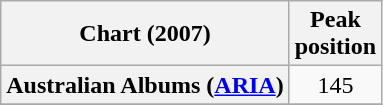<table class="wikitable sortable plainrowheaders" style="text-align:center">
<tr>
<th scope="col">Chart (2007)</th>
<th scope="col">Peak<br>position</th>
</tr>
<tr>
<th scope="row">Australian Albums (<a href='#'>ARIA</a>) </th>
<td align="center">145</td>
</tr>
<tr>
</tr>
<tr>
</tr>
<tr>
</tr>
</table>
